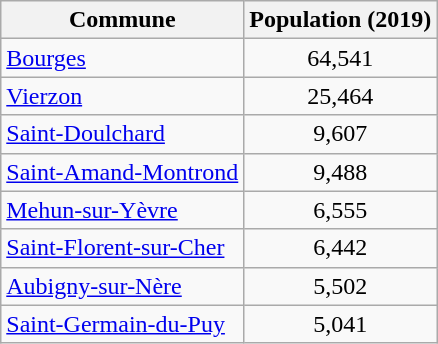<table class=wikitable>
<tr>
<th>Commune</th>
<th>Population (2019)</th>
</tr>
<tr>
<td><a href='#'>Bourges</a></td>
<td style="text-align: center;">64,541</td>
</tr>
<tr>
<td><a href='#'>Vierzon</a></td>
<td style="text-align: center;">25,464</td>
</tr>
<tr>
<td><a href='#'>Saint-Doulchard</a></td>
<td style="text-align: center;">9,607</td>
</tr>
<tr>
<td><a href='#'>Saint-Amand-Montrond</a></td>
<td style="text-align: center;">9,488</td>
</tr>
<tr>
<td><a href='#'>Mehun-sur-Yèvre</a></td>
<td style="text-align: center;">6,555</td>
</tr>
<tr>
<td><a href='#'>Saint-Florent-sur-Cher</a></td>
<td style="text-align: center;">6,442</td>
</tr>
<tr>
<td><a href='#'>Aubigny-sur-Nère</a></td>
<td style="text-align: center;">5,502</td>
</tr>
<tr>
<td><a href='#'>Saint-Germain-du-Puy</a></td>
<td style="text-align: center;">5,041</td>
</tr>
</table>
